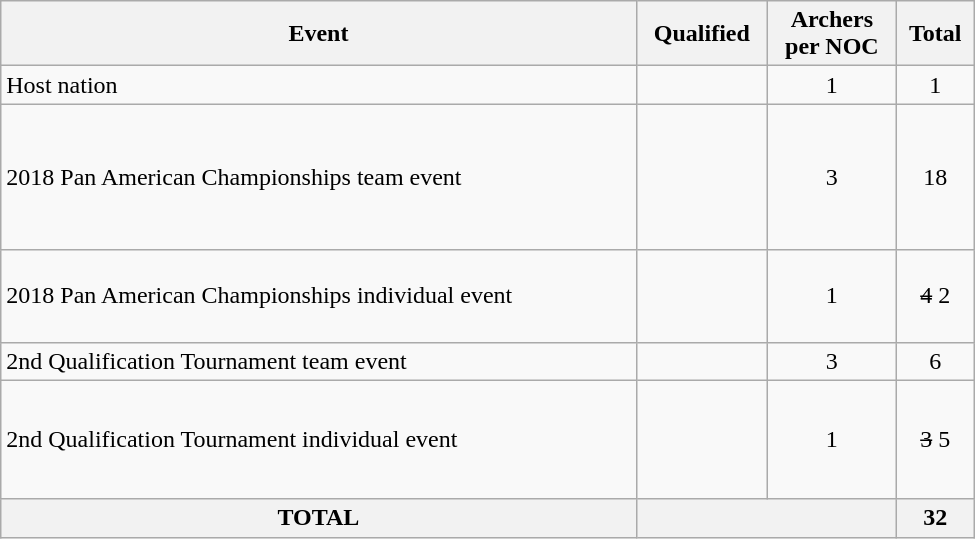<table class="wikitable" width=650>
<tr>
<th>Event</th>
<th>Qualified</th>
<th>Archers<br> per NOC</th>
<th>Total</th>
</tr>
<tr>
<td>Host nation</td>
<td></td>
<td align="center">1</td>
<td align="center">1</td>
</tr>
<tr>
<td>2018 Pan American Championships team event</td>
<td><br><br><br><br><br></td>
<td align="center">3</td>
<td align="center">18</td>
</tr>
<tr>
<td>2018 Pan American Championships individual event</td>
<td><s></s><br><br><s></s><br></td>
<td align="center">1</td>
<td align="center"><s>4</s> 2</td>
</tr>
<tr>
<td>2nd Qualification Tournament team event</td>
<td><br></td>
<td align="center">3</td>
<td align="center">6</td>
</tr>
<tr>
<td>2nd Qualification Tournament individual event</td>
<td><br><br><br><br></td>
<td align="center">1</td>
<td align="center"><s>3</s> 5</td>
</tr>
<tr>
<th>TOTAL</th>
<th colspan="2"></th>
<th>32</th>
</tr>
</table>
